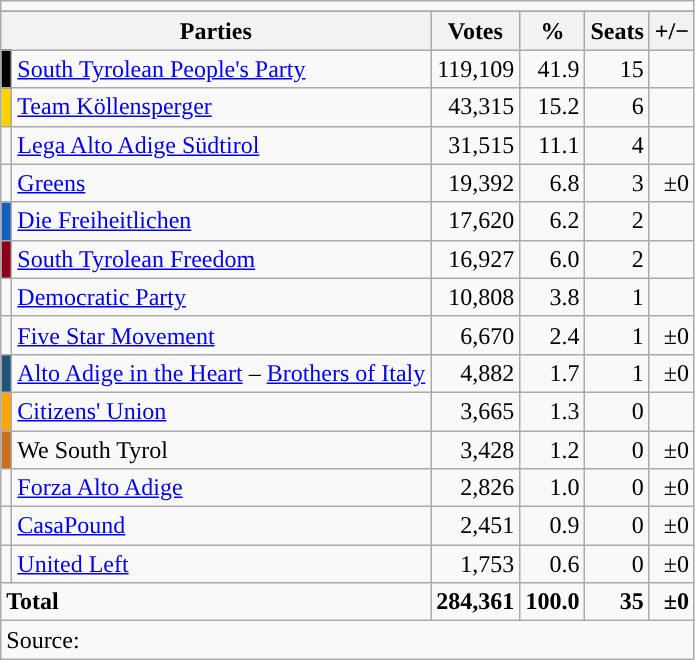<table class="wikitable">
<tr>
<td colspan=6></td>
</tr>
<tr>
</tr>
<tr style="background-color:#E9E9E9;">
<th colspan="2">Parties</th>
<th>Votes</th>
<th>%</th>
<th>Seats</th>
<th>+/−</th>
</tr>
<tr>
<td style="background-color:black"></td>
<td><a href='#'>South Tyrolean People's Party</a></td>
<td style="text-align:right;">119,109</td>
<td style="text-align:right;">41.9</td>
<td style="text-align:right;">15</td>
<td style="text-align:right;"></td>
</tr>
<tr>
<td style="background-color:#FCD300"></td>
<td><a href='#'>Team Köllensperger</a></td>
<td style="text-align:right;">43,315</td>
<td style="text-align:right;">15.2</td>
<td style="text-align:right;">6</td>
<td style="text-align:right;"></td>
</tr>
<tr>
<td style="background-color:"></td>
<td><a href='#'>Lega Alto Adige Südtirol</a></td>
<td style="text-align:right;">31,515</td>
<td style="text-align:right;">11.1</td>
<td style="text-align:right;">4</td>
<td style="text-align:right;"></td>
</tr>
<tr>
<td style="background-color:"></td>
<td><a href='#'>Greens</a></td>
<td style="text-align:right;">19,392</td>
<td style="text-align:right;">6.8</td>
<td style="text-align:right;">3</td>
<td style="text-align:right;">±0</td>
</tr>
<tr>
<td style="background-color:#1560BD;"></td>
<td><a href='#'>Die Freiheitlichen</a></td>
<td style="text-align:right;">17,620</td>
<td style="text-align:right;">6.2</td>
<td style="text-align:right;">2</td>
<td style="text-align:right;"></td>
</tr>
<tr>
<td style="background-color:#8C001A"></td>
<td><a href='#'>South Tyrolean Freedom</a></td>
<td style="text-align:right;">16,927</td>
<td style="text-align:right;">6.0</td>
<td style="text-align:right;">2</td>
<td style="text-align:right;"></td>
</tr>
<tr>
<td style="background-color:"></td>
<td><a href='#'>Democratic Party</a></td>
<td style="text-align:right;">10,808</td>
<td style="text-align:right;">3.8</td>
<td style="text-align:right;">1</td>
<td style="text-align:right;"></td>
</tr>
<tr>
<td style="background-color:"></td>
<td><a href='#'>Five Star Movement</a></td>
<td style="text-align:right;">6,670</td>
<td style="text-align:right;">2.4</td>
<td style="text-align:right;">1</td>
<td style="text-align:right;">±0</td>
</tr>
<tr>
<td style="background-color:#1F5478"></td>
<td><a href='#'>Alto Adige in the Heart</a> – <a href='#'>Brothers of Italy</a></td>
<td style="text-align:right;">4,882</td>
<td style="text-align:right;">1.7</td>
<td style="text-align:right;">1</td>
<td style="text-align:right;">±0</td>
</tr>
<tr>
<td style="background-color:#FFA700"></td>
<td><a href='#'>Citizens' Union</a></td>
<td style="text-align:right;">3,665</td>
<td style="text-align:right;">1.3</td>
<td style="text-align:right;">0</td>
<td style="text-align:right;"></td>
</tr>
<tr>
<td style="background-color:#CA6F1E"></td>
<td>We South Tyrol</td>
<td style="text-align:right;">3,428</td>
<td style="text-align:right;">1.2</td>
<td style="text-align:right;">0</td>
<td style="text-align:right;">±0</td>
</tr>
<tr>
<td style="background-color:"></td>
<td><a href='#'>Forza Alto Adige</a></td>
<td style="text-align:right;">2,826</td>
<td style="text-align:right;">1.0</td>
<td style="text-align:right;">0</td>
<td style="text-align:right;">±0</td>
</tr>
<tr>
<td style="background-color:"></td>
<td><a href='#'>CasaPound</a></td>
<td style="text-align:right;">2,451</td>
<td style="text-align:right;">0.9</td>
<td style="text-align:right;">0</td>
<td style="text-align:right;">±0</td>
</tr>
<tr>
<td style="background-color:"></td>
<td><a href='#'>United Left</a></td>
<td style="text-align:right;">1,753</td>
<td style="text-align:right;">0.6</td>
<td style="text-align:right;">0</td>
<td style="text-align:right;">±0</td>
</tr>
<tr>
<td colspan="2" " style="text-align:left;"><strong>Total</strong></td>
<td style="text-align:right;"><strong>284,361</strong></td>
<td style="text-align:right;"><strong>100.0</strong></td>
<td style="text-align:right;"><strong>35</strong></td>
<td style="text-align:right;"><strong>±0</strong></td>
</tr>
<tr>
<td colspan=7>Source: </td>
</tr>
</table>
